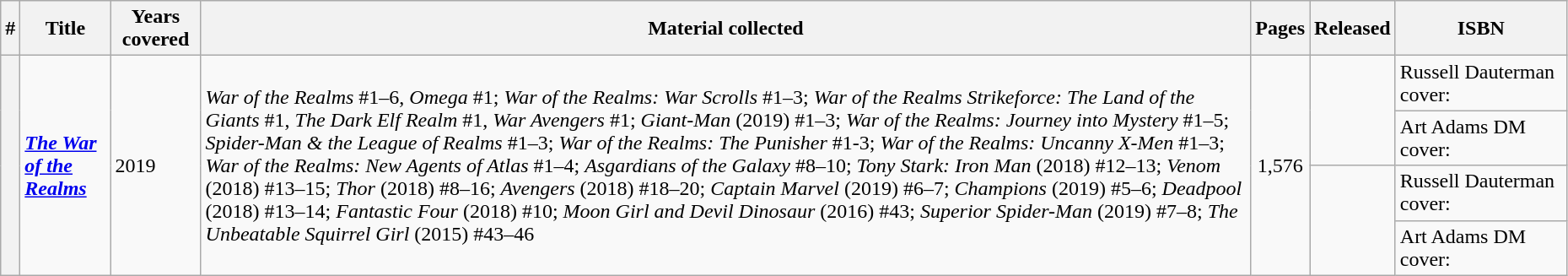<table class="wikitable sortable" width="98%">
<tr>
<th width="4px">#</th>
<th>Title</th>
<th style="width: 4em;">Years covered</th>
<th>Material collected</th>
<th>Pages</th>
<th>Released</th>
<th class="unsortable" style="width: 8em;">ISBN</th>
</tr>
<tr>
<th rowspan="4" style="background-color: light grey;"></th>
<td rowspan="4"><strong><em><a href='#'>The War of the Realms</a></em></strong></td>
<td rowspan="4">2019</td>
<td rowspan="4"><em>War of the Realms</em> #1–6, <em>Omega</em> #1; <em>War of the Realms: War Scrolls</em> #1–3; <em>War of the Realms Strikeforce: The Land of the Giants</em> #1, <em>The Dark Elf Realm</em> #1, <em>War Avengers</em> #1; <em>Giant-Man</em> (2019) #1–3; <em>War of the Realms: Journey into Mystery</em> #1–5; <em>Spider-Man & the League of Realms</em> #1–3; <em>War of the Realms: The Punisher</em> #1-3; <em>War of the Realms: Uncanny X-Men</em> #1–3; <em>War of the Realms: New Agents of Atlas</em> #1–4; <em>Asgardians of the Galaxy</em> #8–10; <em>Tony Stark: Iron Man</em> (2018) #12–13; <em>Venom</em> (2018) #13–15; <em>Thor</em> (2018) #8–16; <em>Avengers</em> (2018) #18–20; <em>Captain Marvel</em> (2019) #6–7; <em>Champions</em> (2019) #5–6; <em>Deadpool</em> (2018) #13–14; <em>Fantastic Four</em> (2018) #10; <em>Moon Girl and Devil Dinosaur</em> (2016) #43; <em>Superior Spider-Man</em> (2019) #7–8; <em>The Unbeatable Squirrel Girl</em> (2015) #43–46</td>
<td rowspan="4" style="text-align: center;">1,576</td>
<td rowspan="2"></td>
<td>Russell Dauterman cover: </td>
</tr>
<tr>
<td>Art Adams DM cover: </td>
</tr>
<tr>
<td rowspan="2"></td>
<td>Russell Dauterman cover: </td>
</tr>
<tr>
<td>Art Adams DM cover: </td>
</tr>
</table>
